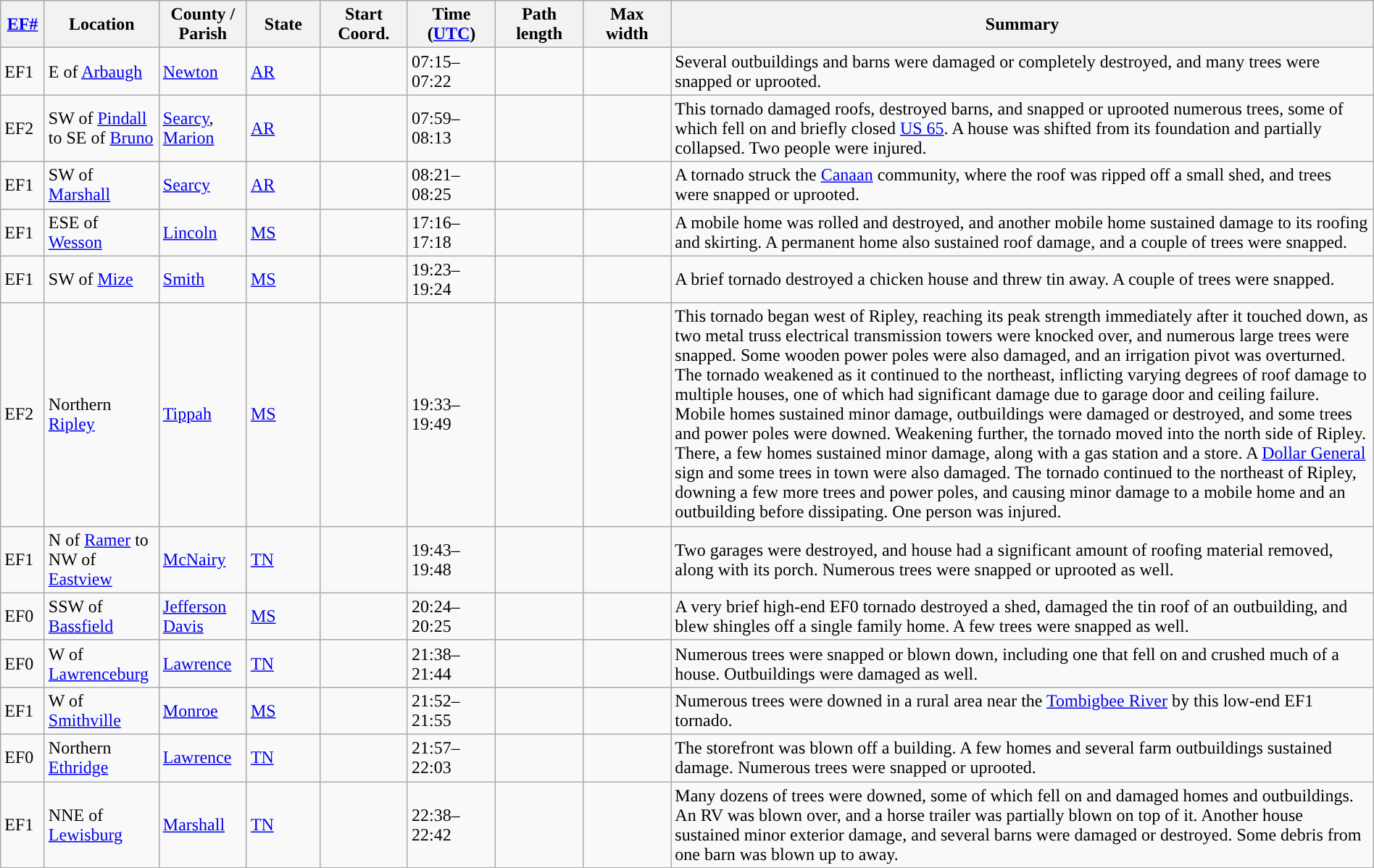<table class="wikitable sortable" style="width:100%;">
<tr>
<th scope="col"  style="width:3%; text-align:center;"><a href='#'>EF#</a></th>
<th scope="col"  style="width:7%; text-align:center;" class="unsortable">Location</th>
<th scope="col"  style="width:6%; text-align:center;" class="unsortable">County / Parish</th>
<th scope="col"  style="width:5%; text-align:center;">State</th>
<th scope="col"  style="width:6%; text-align:center;">Start Coord.</th>
<th scope="col"  style="width:6%; text-align:center;">Time (<a href='#'>UTC</a>)</th>
<th scope="col"  style="width:6%; text-align:center;">Path length</th>
<th scope="col"  style="width:6%; text-align:center;">Max width</th>
<th scope="col" class="unsortable" style="width:48%; text-align:center;">Summary</th>
</tr>
<tr>
<td>EF1</td>
<td>E of <a href='#'>Arbaugh</a></td>
<td><a href='#'>Newton</a></td>
<td><a href='#'>AR</a></td>
<td></td>
<td>07:15–07:22</td>
<td></td>
<td></td>
<td>Several outbuildings and barns were damaged or completely destroyed, and many trees were snapped or uprooted.</td>
</tr>
<tr>
<td>EF2</td>
<td>SW of <a href='#'>Pindall</a> to SE of <a href='#'>Bruno</a></td>
<td><a href='#'>Searcy</a>,  <a href='#'>Marion</a></td>
<td><a href='#'>AR</a></td>
<td></td>
<td>07:59–08:13</td>
<td></td>
<td></td>
<td>This tornado damaged roofs, destroyed barns, and snapped or uprooted numerous trees, some of which fell on and briefly closed <a href='#'>US 65</a>. A house was shifted from its foundation and partially collapsed. Two people were injured.</td>
</tr>
<tr>
<td>EF1</td>
<td>SW of <a href='#'>Marshall</a></td>
<td><a href='#'>Searcy</a></td>
<td><a href='#'>AR</a></td>
<td></td>
<td>08:21–08:25</td>
<td></td>
<td></td>
<td>A tornado struck the <a href='#'>Canaan</a> community, where the roof was ripped off a small shed, and trees were snapped or uprooted.</td>
</tr>
<tr>
<td>EF1</td>
<td>ESE of <a href='#'>Wesson</a></td>
<td><a href='#'>Lincoln</a></td>
<td><a href='#'>MS</a></td>
<td></td>
<td>17:16–17:18</td>
<td></td>
<td></td>
<td>A mobile home was rolled and destroyed, and another mobile home sustained damage to its roofing and skirting. A permanent home also sustained roof damage, and a couple of trees were snapped.</td>
</tr>
<tr>
<td>EF1</td>
<td>SW of <a href='#'>Mize</a></td>
<td><a href='#'>Smith</a></td>
<td><a href='#'>MS</a></td>
<td></td>
<td>19:23–19:24</td>
<td></td>
<td></td>
<td>A brief tornado destroyed a chicken house and threw tin  away. A couple of trees were snapped.</td>
</tr>
<tr>
<td>EF2</td>
<td>Northern <a href='#'>Ripley</a></td>
<td><a href='#'>Tippah</a></td>
<td><a href='#'>MS</a></td>
<td></td>
<td>19:33–19:49</td>
<td></td>
<td></td>
<td>This tornado began west of Ripley, reaching its peak strength immediately after it touched down, as two metal truss electrical transmission towers were knocked over, and numerous large trees were snapped. Some wooden power poles were also damaged, and an irrigation pivot was overturned. The tornado weakened as it continued to the northeast, inflicting varying degrees of roof damage to multiple houses, one of which had significant damage due to garage door and ceiling failure. Mobile homes sustained minor damage, outbuildings were damaged or destroyed, and some trees and power poles were downed. Weakening further, the tornado moved into the north side of Ripley. There, a few homes sustained minor damage, along with a gas station and a store. A <a href='#'>Dollar General</a> sign and some trees in town were also damaged. The tornado continued to the northeast of Ripley, downing a few more trees and power poles, and causing minor damage to a mobile home and an outbuilding before dissipating. One person was injured.</td>
</tr>
<tr>
<td>EF1</td>
<td>N of <a href='#'>Ramer</a> to NW of <a href='#'>Eastview</a></td>
<td><a href='#'>McNairy</a></td>
<td><a href='#'>TN</a></td>
<td></td>
<td>19:43–19:48</td>
<td></td>
<td></td>
<td>Two garages were destroyed, and house had a significant amount of roofing material removed, along with its porch. Numerous trees were snapped or uprooted as well.</td>
</tr>
<tr>
<td>EF0</td>
<td>SSW of <a href='#'>Bassfield</a></td>
<td><a href='#'>Jefferson Davis</a></td>
<td><a href='#'>MS</a></td>
<td></td>
<td>20:24–20:25</td>
<td></td>
<td></td>
<td>A very brief high-end EF0 tornado destroyed a shed, damaged the tin roof of an outbuilding, and blew shingles off a single family home. A few trees were snapped as well.</td>
</tr>
<tr>
<td>EF0</td>
<td>W of <a href='#'>Lawrenceburg</a></td>
<td><a href='#'>Lawrence</a></td>
<td><a href='#'>TN</a></td>
<td></td>
<td>21:38–21:44</td>
<td></td>
<td></td>
<td>Numerous trees were snapped or blown down, including one that fell on and crushed much of a house. Outbuildings were damaged as well.</td>
</tr>
<tr>
<td>EF1</td>
<td>W of <a href='#'>Smithville</a></td>
<td><a href='#'>Monroe</a></td>
<td><a href='#'>MS</a></td>
<td></td>
<td>21:52–21:55</td>
<td></td>
<td></td>
<td>Numerous trees were downed in a rural area near the <a href='#'>Tombigbee River</a> by this low-end EF1 tornado.</td>
</tr>
<tr>
<td>EF0</td>
<td>Northern <a href='#'>Ethridge</a></td>
<td><a href='#'>Lawrence</a></td>
<td><a href='#'>TN</a></td>
<td></td>
<td>21:57–22:03</td>
<td></td>
<td></td>
<td>The storefront was blown off a building. A few homes and several farm outbuildings sustained damage. Numerous trees were snapped or uprooted.</td>
</tr>
<tr>
<td>EF1</td>
<td>NNE of <a href='#'>Lewisburg</a></td>
<td><a href='#'>Marshall</a></td>
<td><a href='#'>TN</a></td>
<td></td>
<td>22:38–22:42</td>
<td></td>
<td></td>
<td>Many dozens of trees were downed, some of which fell on and damaged homes and outbuildings. An RV was blown over, and a horse trailer was partially blown on top of it. Another house sustained minor exterior damage, and several barns were damaged or destroyed. Some debris from one barn was blown up to  away.</td>
</tr>
<tr>
</tr>
</table>
